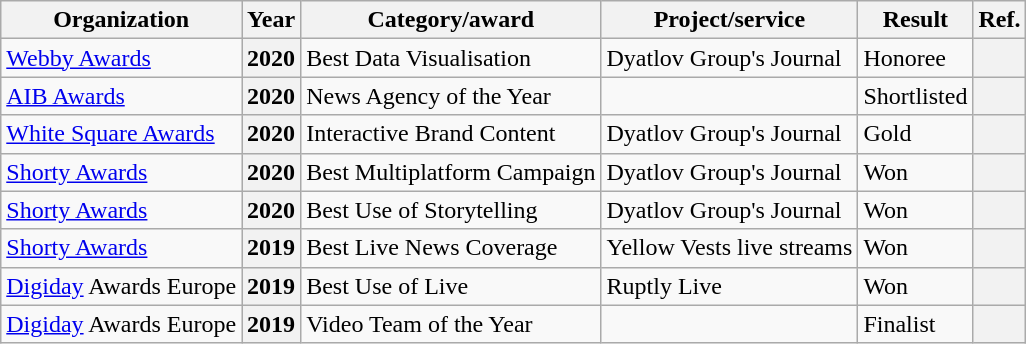<table class="wikitable">
<tr>
<th>Organization</th>
<th>Year</th>
<th>Category/award</th>
<th>Project/service</th>
<th>Result</th>
<th>Ref.</th>
</tr>
<tr>
<td><a href='#'>Webby Awards</a></td>
<th>2020</th>
<td>Best Data Visualisation</td>
<td>Dyatlov Group's Journal</td>
<td>Honoree</td>
<th></th>
</tr>
<tr>
<td><a href='#'>AIB Awards</a></td>
<th>2020</th>
<td>News Agency of the Year</td>
<td></td>
<td>Shortlisted</td>
<th><br></th>
</tr>
<tr>
<td><a href='#'>White Square Awards</a></td>
<th>2020</th>
<td>Interactive Brand Content</td>
<td>Dyatlov Group's Journal</td>
<td>Gold</td>
<th></th>
</tr>
<tr>
<td><a href='#'>Shorty Awards</a></td>
<th>2020</th>
<td>Best Multiplatform Campaign</td>
<td>Dyatlov Group's Journal</td>
<td>Won</td>
<th></th>
</tr>
<tr>
<td><a href='#'>Shorty Awards</a></td>
<th>2020</th>
<td>Best Use of Storytelling</td>
<td>Dyatlov Group's Journal</td>
<td>Won</td>
<th></th>
</tr>
<tr>
<td><a href='#'>Shorty Awards</a></td>
<th>2019</th>
<td>Best Live News Coverage</td>
<td>Yellow Vests live streams</td>
<td>Won</td>
<th></th>
</tr>
<tr>
<td><a href='#'>Digiday</a> Awards Europe</td>
<th>2019</th>
<td>Best Use of Live</td>
<td>Ruptly Live</td>
<td>Won</td>
<th></th>
</tr>
<tr>
<td><a href='#'>Digiday</a> Awards Europe</td>
<th>2019</th>
<td>Video Team of the Year</td>
<td></td>
<td>Finalist</td>
<th></th>
</tr>
</table>
